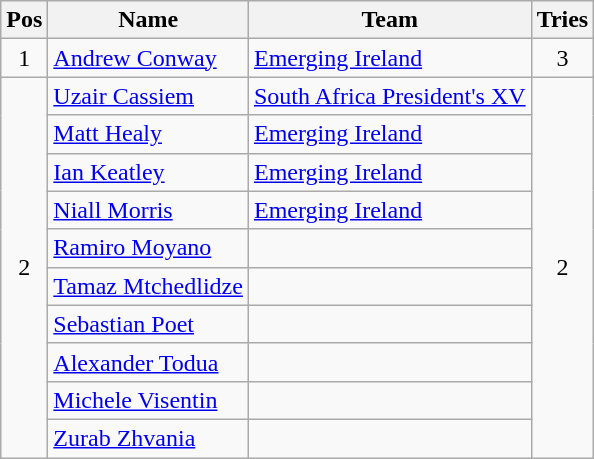<table class="wikitable">
<tr>
<th>Pos</th>
<th>Name</th>
<th>Team</th>
<th>Tries</th>
</tr>
<tr>
<td align=center>1</td>
<td><a href='#'>Andrew Conway</a></td>
<td> <a href='#'>Emerging Ireland</a></td>
<td align=center>3</td>
</tr>
<tr>
<td rowspan=10 align=center>2</td>
<td><a href='#'>Uzair Cassiem</a></td>
<td> <a href='#'>South Africa President's XV</a></td>
<td rowspan=10 align=center>2</td>
</tr>
<tr>
<td><a href='#'>Matt Healy</a></td>
<td> <a href='#'>Emerging Ireland</a></td>
</tr>
<tr>
<td><a href='#'>Ian Keatley</a></td>
<td> <a href='#'>Emerging Ireland</a></td>
</tr>
<tr>
<td><a href='#'>Niall Morris</a></td>
<td> <a href='#'>Emerging Ireland</a></td>
</tr>
<tr>
<td><a href='#'>Ramiro Moyano</a></td>
<td></td>
</tr>
<tr>
<td><a href='#'>Tamaz Mtchedlidze</a></td>
<td></td>
</tr>
<tr>
<td><a href='#'>Sebastian Poet</a></td>
<td></td>
</tr>
<tr>
<td><a href='#'>Alexander Todua</a></td>
<td></td>
</tr>
<tr>
<td><a href='#'>Michele Visentin</a></td>
<td></td>
</tr>
<tr>
<td><a href='#'>Zurab Zhvania</a></td>
<td></td>
</tr>
</table>
